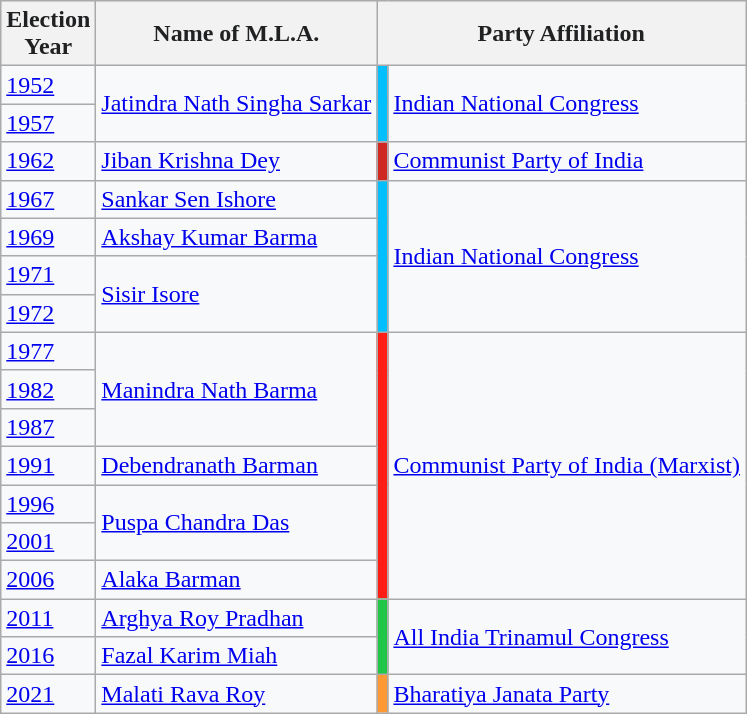<table class="wikitable sortable">
<tr style="font-weight:bold; text-align:center; background-color:#EAECF0;">
<th style="vertical-align:middle; color:#202122;">Election<br>Year</th>
<th style="vertical-align:middle; color:#202122;">Name of M.L.A.</th>
<th style="vertical-align:middle; color:#202122;" Colspan=2>Party Affiliation</th>
</tr>
<tr style="background-color:#F8F9FA;">
<td style="color:#0645AD;"><a href='#'>1952</a></td>
<td rowspan="2" style="vertical-align:middle; color:#202122;"><a href='#'>Jatindra Nath Singha Sarkar</a></td>
<td rowspan="2" style="background-color:#00bfff;"></td>
<td rowspan="2" style="color:#0645AD;"><a href='#'>Indian National Congress</a></td>
</tr>
<tr>
<td style="background-color:#F8F9FA; color:#0645AD;"><a href='#'>1957</a></td>
</tr>
<tr style="background-color:#F8F9FA;">
<td style="color:#0645AD;"><a href='#'>1962</a></td>
<td style="vertical-align:middle; color:#202122;"><a href='#'>Jiban Krishna Dey</a></td>
<td style="background-color:#cf2822;"></td>
<td style="color:#0645AD;"><a href='#'>Communist Party of India</a></td>
</tr>
<tr style="background-color:#F8F9FA;">
<td style="color:#0645AD;"><a href='#'>1967</a></td>
<td style="vertical-align:middle; color:#202122;"><a href='#'>Sankar Sen Ishore</a></td>
<td rowspan="4" style="background-color:#00bfff;"></td>
<td rowspan="4" style="vertical-align:middle; color:#202122;"><a href='#'>Indian National Congress</a></td>
</tr>
<tr>
<td style="vertical-align:middle; background-color:#F8F9FA; color:#202122;"><a href='#'>1969</a></td>
<td style="vertical-align:middle; background-color:#F8F9FA; color:#202122;"><a href='#'>Akshay Kumar Barma</a></td>
</tr>
<tr>
<td style="vertical-align:middle; background-color:#F8F9FA; color:#202122;"><a href='#'>1971</a></td>
<td rowspan="2" style="vertical-align:middle; background-color:#F8F9FA; color:#202122;"><a href='#'>Sisir Isore</a></td>
</tr>
<tr>
<td style="vertical-align:middle; background-color:#F8F9FA; color:#202122;"><a href='#'>1972</a></td>
</tr>
<tr style="background-color:#F8F9FA;">
<td style="vertical-align:middle; color:#202122;"><a href='#'>1977</a></td>
<td rowspan="3" style="vertical-align:middle; color:#202122;"><a href='#'>Manindra Nath Barma</a></td>
<td rowspan="7" style="background-color:#ff1d15;"></td>
<td rowspan="7" style="color:#0645AD;"><a href='#'>Communist Party of India (Marxist)</a></td>
</tr>
<tr>
<td style="vertical-align:middle; background-color:#F8F9FA; color:#202122;"><a href='#'>1982</a></td>
</tr>
<tr>
<td style="vertical-align:middle; background-color:#F8F9FA; color:#202122;"><a href='#'>1987</a></td>
</tr>
<tr>
<td style="vertical-align:middle; background-color:#F8F9FA; color:#202122;"><a href='#'>1991</a></td>
<td style="vertical-align:middle; background-color:#F8F9FA; color:#202122;"><a href='#'>Debendranath Barman</a></td>
</tr>
<tr>
<td style="vertical-align:middle; background-color:#F8F9FA; color:#202122;"><a href='#'>1996</a></td>
<td rowspan="2" style="vertical-align:middle; background-color:#F8F9FA; color:#202122;"><a href='#'>Puspa Chandra Das</a></td>
</tr>
<tr>
<td style="background-color:#F8F9FA; color:#0645AD;"><a href='#'>2001</a></td>
</tr>
<tr>
<td style="background-color:#F8F9FA; color:#0645AD;"><a href='#'>2006</a></td>
<td style="vertical-align:middle; background-color:#F8F9FA; color:#202122;"><a href='#'>Alaka Barman</a></td>
</tr>
<tr style="background-color:#F8F9FA;">
<td style="color:#0645AD;"><a href='#'>2011</a></td>
<td style="vertical-align:middle; color:#202122;"><a href='#'>Arghya Roy Pradhan</a></td>
<td rowspan="2" style="background-color:#20c646;"></td>
<td rowspan="2" style="color:#0645AD;"><a href='#'>All India Trinamul Congress</a></td>
</tr>
<tr>
<td style="background-color:#F8F9FA; color:#0645AD;"><a href='#'>2016</a></td>
<td style="vertical-align:middle; background-color:#F8F9FA; color:#202122;"><a href='#'>Fazal Karim Miah</a></td>
</tr>
<tr style="background-color:#F8F9FA;">
<td style="color:#0645AD;"><a href='#'>2021</a></td>
<td style="color:#0645AD;"><a href='#'>Malati Rava Roy</a></td>
<td style="background-color:#ff9933;"></td>
<td style="color:#0645AD;"><a href='#'>Bharatiya Janata Party</a></td>
</tr>
</table>
